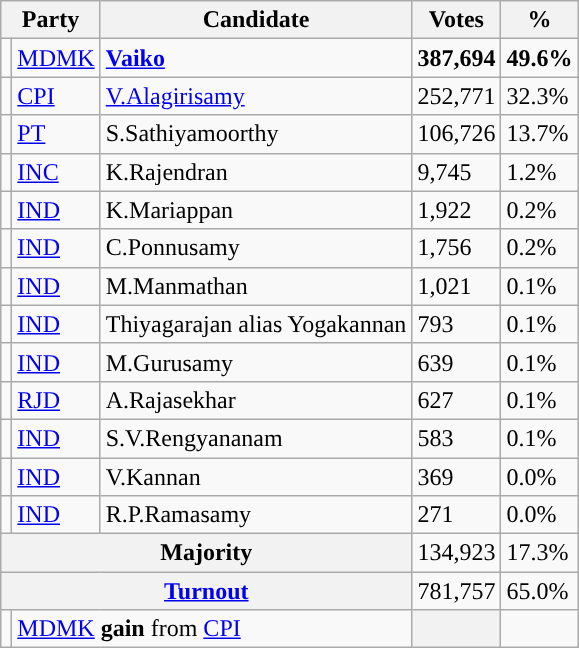<table class="wikitable">
<tr>
<th colspan="2">Party</th>
<th>Candidate</th>
<th>Votes</th>
<th>%</th>
</tr>
<tr>
<td></td>
<td><a href='#'>MDMK</a></td>
<td><strong><a href='#'>Vaiko</a></strong></td>
<td><strong>387,694</strong></td>
<td><strong>49.6%</strong></td>
</tr>
<tr>
<td></td>
<td><a href='#'>CPI</a></td>
<td><a href='#'>V.Alagirisamy</a></td>
<td>252,771</td>
<td>32.3%</td>
</tr>
<tr>
<td></td>
<td><a href='#'>PT</a></td>
<td>S.Sathiyamoorthy</td>
<td>106,726</td>
<td>13.7%</td>
</tr>
<tr>
<td></td>
<td><a href='#'>INC</a></td>
<td>K.Rajendran</td>
<td>9,745</td>
<td>1.2%</td>
</tr>
<tr>
<td></td>
<td><a href='#'>IND</a></td>
<td>K.Mariappan</td>
<td>1,922</td>
<td>0.2%</td>
</tr>
<tr>
<td></td>
<td><a href='#'>IND</a></td>
<td>C.Ponnusamy</td>
<td>1,756</td>
<td>0.2%</td>
</tr>
<tr>
<td></td>
<td><a href='#'>IND</a></td>
<td>M.Manmathan</td>
<td>1,021</td>
<td>0.1%</td>
</tr>
<tr>
<td></td>
<td><a href='#'>IND</a></td>
<td>Thiyagarajan alias Yogakannan</td>
<td>793</td>
<td>0.1%</td>
</tr>
<tr>
<td></td>
<td><a href='#'>IND</a></td>
<td>M.Gurusamy</td>
<td>639</td>
<td>0.1%</td>
</tr>
<tr>
<td></td>
<td><a href='#'>RJD</a></td>
<td>A.Rajasekhar</td>
<td>627</td>
<td>0.1%</td>
</tr>
<tr>
<td></td>
<td><a href='#'>IND</a></td>
<td>S.V.Rengyananam</td>
<td>583</td>
<td>0.1%</td>
</tr>
<tr>
<td></td>
<td><a href='#'>IND</a></td>
<td>V.Kannan</td>
<td>369</td>
<td>0.0%</td>
</tr>
<tr>
<td></td>
<td><a href='#'>IND</a></td>
<td>R.P.Ramasamy</td>
<td>271</td>
<td>0.0%</td>
</tr>
<tr>
<th colspan="3">Majority</th>
<td>134,923</td>
<td>17.3%</td>
</tr>
<tr>
<th colspan="3"><a href='#'>Turnout</a></th>
<td>781,757</td>
<td>65.0%</td>
</tr>
<tr>
<td></td>
<td colspan="2"><a href='#'>MDMK</a> <strong>gain</strong> from <a href='#'>CPI</a></td>
<th></th>
<td></td>
</tr>
</table>
